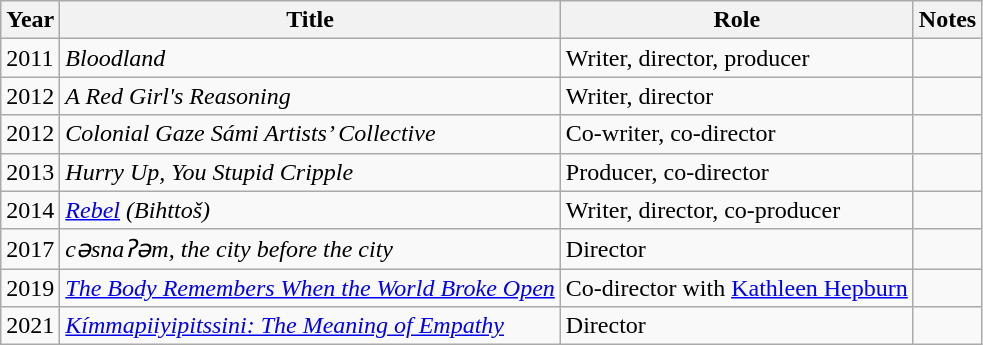<table class="wikitable">
<tr>
<th>Year</th>
<th>Title</th>
<th>Role</th>
<th>Notes</th>
</tr>
<tr>
<td>2011</td>
<td><em>Bloodland</em></td>
<td>Writer, director, producer</td>
<td></td>
</tr>
<tr>
<td>2012</td>
<td><em>A Red Girl's Reasoning</em></td>
<td>Writer, director</td>
<td></td>
</tr>
<tr>
<td>2012</td>
<td><em>Colonial Gaze Sámi Artists’ Collective</em></td>
<td>Co-writer, co-director</td>
<td></td>
</tr>
<tr>
<td>2013</td>
<td><em>Hurry Up, You Stupid Cripple</em></td>
<td>Producer, co-director</td>
<td></td>
</tr>
<tr>
<td>2014</td>
<td><em><a href='#'>Rebel</a> (Bihttoš)</em></td>
<td>Writer, director, co-producer</td>
<td></td>
</tr>
<tr>
<td>2017</td>
<td><em>cəsnaʔəm, the city before the city</em></td>
<td>Director</td>
<td></td>
</tr>
<tr>
<td>2019</td>
<td><em><a href='#'>The Body Remembers When the World Broke Open</a></em></td>
<td>Co-director with <a href='#'>Kathleen Hepburn</a></td>
<td></td>
</tr>
<tr>
<td>2021</td>
<td><em><a href='#'>Kímmapiiyipitssini: The Meaning of Empathy</a></em></td>
<td>Director</td>
<td></td>
</tr>
</table>
